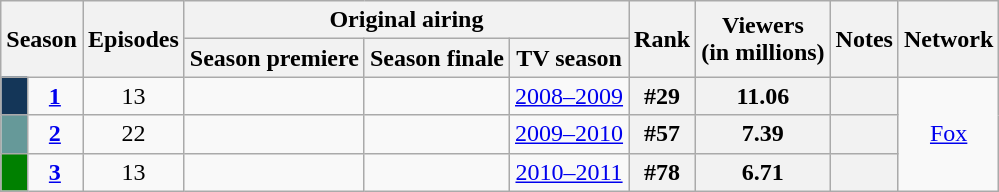<table style="text-align:center;" class="wikitable" border="1">
<tr>
<th rowspan="2" colspan="2">Season</th>
<th rowspan="2">Episodes</th>
<th colspan="3">Original airing</th>
<th rowspan="2">Rank</th>
<th rowspan="2">Viewers<br>(in millions)<br></th>
<th rowspan="2">Notes</th>
<th rowspan="2">Network</th>
</tr>
<tr>
<th>Season premiere</th>
<th>Season finale</th>
<th>TV season</th>
</tr>
<tr>
<td bgcolor="143658" height="10px"></td>
<td align="center"><strong><a href='#'>1</a></strong></td>
<td>13</td>
<td></td>
<td></td>
<td><a href='#'>2008–2009</a></td>
<th style="text-align:center">#29</th>
<th style="text-align:center">11.06</th>
<th style="text-align:center"></th>
<td style="text-align:center" rowspan="3"><a href='#'>Fox</a></td>
</tr>
<tr>
<td bgcolor="669999" height="10px"></td>
<td align="center"><strong><a href='#'>2</a></strong></td>
<td>22</td>
<td></td>
<td></td>
<td><a href='#'>2009–2010</a></td>
<th style="text-align:center">#57</th>
<th style="text-align:center">7.39</th>
<th style="text-align:center"></th>
</tr>
<tr>
<td bgcolor="008000" height="10px"></td>
<td align="center"><strong><a href='#'>3</a></strong></td>
<td>13</td>
<td></td>
<td></td>
<td><a href='#'>2010–2011</a></td>
<th style="text-align:center">#78</th>
<th style="text-align:center">6.71</th>
<th style="text-align:center"></th>
</tr>
</table>
